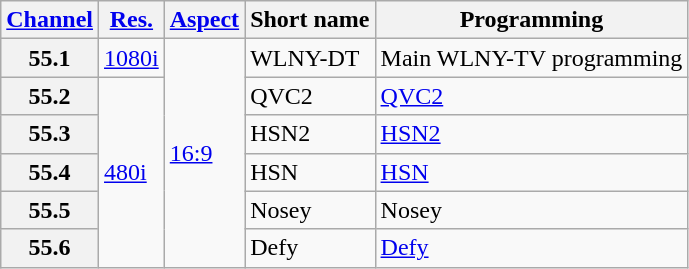<table class="wikitable">
<tr>
<th scope = "col"><a href='#'>Channel</a></th>
<th scope = "col"><a href='#'>Res.</a></th>
<th scope = "col"><a href='#'>Aspect</a></th>
<th scope = "col">Short name</th>
<th scope = "col">Programming</th>
</tr>
<tr>
<th scope = "row">55.1</th>
<td><a href='#'>1080i</a></td>
<td rowspan="6"><a href='#'>16:9</a></td>
<td>WLNY-DT</td>
<td>Main WLNY-TV programming</td>
</tr>
<tr>
<th scope = "row">55.2</th>
<td rowspan="5"><a href='#'>480i</a></td>
<td>QVC2</td>
<td><a href='#'>QVC2</a></td>
</tr>
<tr>
<th scope = "row">55.3</th>
<td>HSN2</td>
<td><a href='#'>HSN2</a></td>
</tr>
<tr>
<th scope = "row">55.4</th>
<td>HSN</td>
<td><a href='#'>HSN</a></td>
</tr>
<tr>
<th scope = "row">55.5</th>
<td>Nosey</td>
<td>Nosey</td>
</tr>
<tr>
<th scope = "row">55.6</th>
<td>Defy</td>
<td><a href='#'>Defy</a></td>
</tr>
</table>
